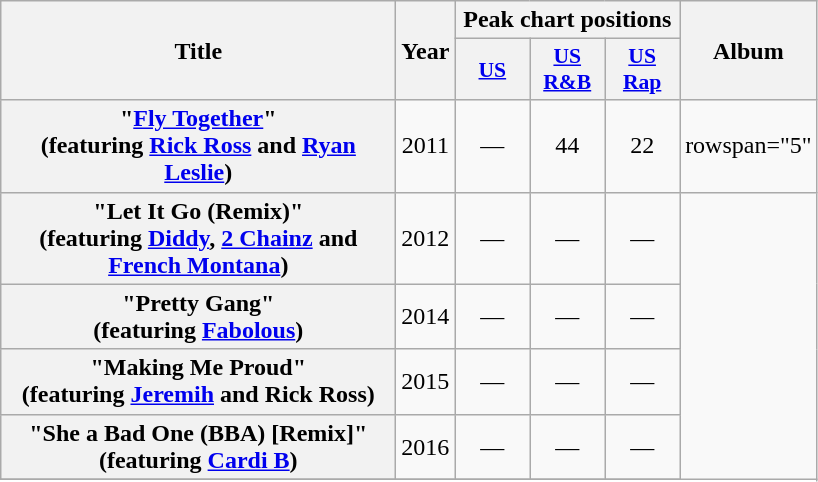<table class="wikitable plainrowheaders" style="text-align:center;">
<tr>
<th scope="col" rowspan="2" style="width:16em;">Title</th>
<th scope="col" rowspan="2">Year</th>
<th scope="col" colspan="3">Peak chart positions</th>
<th scope="col" rowspan="2">Album</th>
</tr>
<tr>
<th style="width:3em; font-size:90%"><a href='#'>US</a><br></th>
<th style="width:3em; font-size:90%"><a href='#'>US<br>R&B</a><br></th>
<th style="width:3em; font-size:90%"><a href='#'>US<br>Rap</a><br></th>
</tr>
<tr>
<th scope="row">"<a href='#'>Fly Together</a>"<br><span>(featuring <a href='#'>Rick Ross</a> and <a href='#'>Ryan Leslie</a>)</span></th>
<td>2011</td>
<td>—</td>
<td>44</td>
<td>22</td>
<td>rowspan="5" </td>
</tr>
<tr>
<th scope="row">"Let It Go (Remix)"<br><span>(featuring <a href='#'>Diddy</a>, <a href='#'>2 Chainz</a> and <a href='#'>French Montana</a>)</span></th>
<td>2012</td>
<td>—</td>
<td>—</td>
<td>—</td>
</tr>
<tr>
<th scope="row">"Pretty Gang"<br><span>(featuring <a href='#'>Fabolous</a>)</span></th>
<td>2014</td>
<td>—</td>
<td>—</td>
<td>—</td>
</tr>
<tr>
<th scope="row">"Making Me Proud"<br><span>(featuring <a href='#'>Jeremih</a> and Rick Ross)</span></th>
<td>2015</td>
<td>—</td>
<td>—</td>
<td>—</td>
</tr>
<tr>
<th scope="row">"She a Bad One (BBA) [Remix]"<br><span>(featuring <a href='#'>Cardi B</a>)</span></th>
<td>2016</td>
<td>—</td>
<td>—</td>
<td>—</td>
</tr>
<tr>
</tr>
</table>
